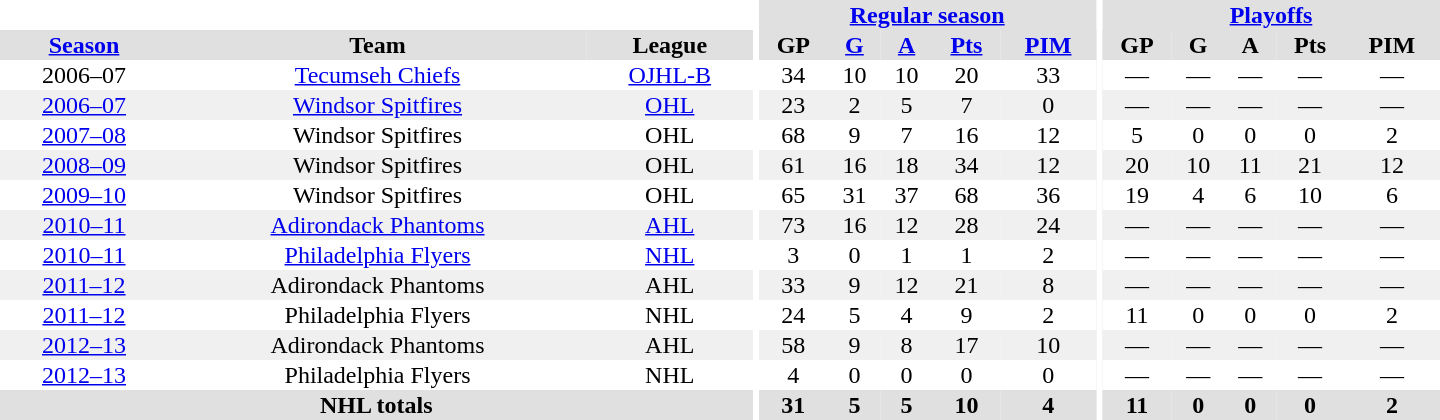<table border="0" cellpadding="1" cellspacing="0" style="text-align:center; width:60em">
<tr bgcolor="#e0e0e0">
<th colspan="3" bgcolor="#ffffff"></th>
<th rowspan="99" bgcolor="#ffffff"></th>
<th colspan="5"><a href='#'>Regular season</a></th>
<th rowspan="99" bgcolor="#ffffff"></th>
<th colspan="5"><a href='#'>Playoffs</a></th>
</tr>
<tr bgcolor="#e0e0e0">
<th><a href='#'>Season</a></th>
<th>Team</th>
<th>League</th>
<th>GP</th>
<th><a href='#'>G</a></th>
<th><a href='#'>A</a></th>
<th><a href='#'>Pts</a></th>
<th><a href='#'>PIM</a></th>
<th>GP</th>
<th>G</th>
<th>A</th>
<th>Pts</th>
<th>PIM</th>
</tr>
<tr ALIGN="center">
<td>2006–07</td>
<td><a href='#'>Tecumseh Chiefs</a></td>
<td><a href='#'>OJHL-B</a></td>
<td>34</td>
<td>10</td>
<td>10</td>
<td>20</td>
<td>33</td>
<td>—</td>
<td>—</td>
<td>—</td>
<td>—</td>
<td>—</td>
</tr>
<tr ALIGN="center" bgcolor="#f0f0f0">
<td><a href='#'>2006–07</a></td>
<td><a href='#'>Windsor Spitfires</a></td>
<td><a href='#'>OHL</a></td>
<td>23</td>
<td>2</td>
<td>5</td>
<td>7</td>
<td>0</td>
<td>—</td>
<td>—</td>
<td>—</td>
<td>—</td>
<td>—</td>
</tr>
<tr ALIGN="center">
<td><a href='#'>2007–08</a></td>
<td>Windsor Spitfires</td>
<td>OHL</td>
<td>68</td>
<td>9</td>
<td>7</td>
<td>16</td>
<td>12</td>
<td>5</td>
<td>0</td>
<td>0</td>
<td>0</td>
<td>2</td>
</tr>
<tr ALIGN="center" bgcolor="#f0f0f0">
<td><a href='#'>2008–09</a></td>
<td>Windsor Spitfires</td>
<td>OHL</td>
<td>61</td>
<td>16</td>
<td>18</td>
<td>34</td>
<td>12</td>
<td>20</td>
<td>10</td>
<td>11</td>
<td>21</td>
<td>12</td>
</tr>
<tr ALIGN="center">
<td><a href='#'>2009–10</a></td>
<td>Windsor Spitfires</td>
<td>OHL</td>
<td>65</td>
<td>31</td>
<td>37</td>
<td>68</td>
<td>36</td>
<td>19</td>
<td>4</td>
<td>6</td>
<td>10</td>
<td>6</td>
</tr>
<tr ALIGN="center" bgcolor="#f0f0f0">
<td><a href='#'>2010–11</a></td>
<td><a href='#'>Adirondack Phantoms</a></td>
<td><a href='#'>AHL</a></td>
<td>73</td>
<td>16</td>
<td>12</td>
<td>28</td>
<td>24</td>
<td>—</td>
<td>—</td>
<td>—</td>
<td>—</td>
<td>—</td>
</tr>
<tr ALIGN="center">
<td><a href='#'>2010–11</a></td>
<td><a href='#'>Philadelphia Flyers</a></td>
<td><a href='#'>NHL</a></td>
<td>3</td>
<td>0</td>
<td>1</td>
<td>1</td>
<td>2</td>
<td>—</td>
<td>—</td>
<td>—</td>
<td>—</td>
<td>—</td>
</tr>
<tr ALIGN="center" bgcolor="#f0f0f0">
<td><a href='#'>2011–12</a></td>
<td>Adirondack Phantoms</td>
<td>AHL</td>
<td>33</td>
<td>9</td>
<td>12</td>
<td>21</td>
<td>8</td>
<td>—</td>
<td>—</td>
<td>—</td>
<td>—</td>
<td>—</td>
</tr>
<tr ALIGN="center">
<td><a href='#'>2011–12</a></td>
<td>Philadelphia Flyers</td>
<td>NHL</td>
<td>24</td>
<td>5</td>
<td>4</td>
<td>9</td>
<td>2</td>
<td>11</td>
<td>0</td>
<td>0</td>
<td>0</td>
<td>2</td>
</tr>
<tr ALIGN="center" bgcolor="#f0f0f0">
<td><a href='#'>2012–13</a></td>
<td>Adirondack Phantoms</td>
<td>AHL</td>
<td>58</td>
<td>9</td>
<td>8</td>
<td>17</td>
<td>10</td>
<td>—</td>
<td>—</td>
<td>—</td>
<td>—</td>
<td>—</td>
</tr>
<tr ALIGN="center">
<td><a href='#'>2012–13</a></td>
<td>Philadelphia Flyers</td>
<td>NHL</td>
<td>4</td>
<td>0</td>
<td>0</td>
<td>0</td>
<td>0</td>
<td>—</td>
<td>—</td>
<td>—</td>
<td>—</td>
<td>—<br></td>
</tr>
<tr ALIGN="center" bgcolor="#e0e0e0">
<th colspan="3">NHL totals</th>
<th>31</th>
<th>5</th>
<th>5</th>
<th>10</th>
<th>4</th>
<th>11</th>
<th>0</th>
<th>0</th>
<th>0</th>
<th>2</th>
</tr>
</table>
